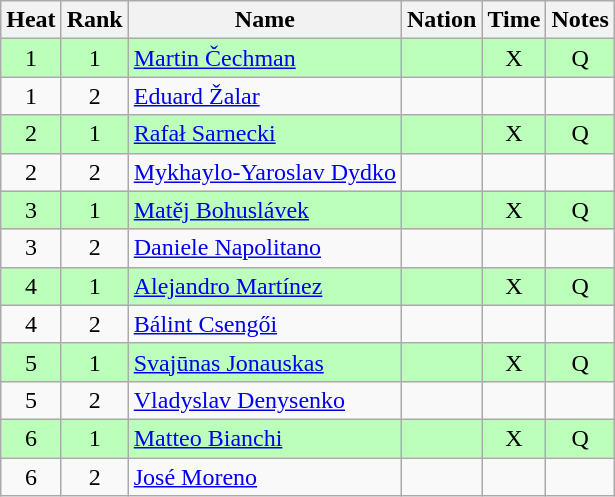<table class="wikitable sortable" style="text-align:center">
<tr>
<th>Heat</th>
<th>Rank</th>
<th>Name</th>
<th>Nation</th>
<th>Time</th>
<th>Notes</th>
</tr>
<tr bgcolor=bbffbb>
<td>1</td>
<td>1</td>
<td align=left><a href='#'>Martin Čechman</a></td>
<td align=left></td>
<td>X</td>
<td>Q</td>
</tr>
<tr>
<td>1</td>
<td>2</td>
<td align=left><a href='#'>Eduard Žalar</a></td>
<td align=left></td>
<td></td>
<td></td>
</tr>
<tr bgcolor=bbffbb>
<td>2</td>
<td>1</td>
<td align=left><a href='#'>Rafał Sarnecki</a></td>
<td align=left></td>
<td>X</td>
<td>Q</td>
</tr>
<tr>
<td>2</td>
<td>2</td>
<td align=left><a href='#'>Mykhaylo-Yaroslav Dydko</a></td>
<td align=left></td>
<td></td>
<td></td>
</tr>
<tr bgcolor=bbffbb>
<td>3</td>
<td>1</td>
<td align=left><a href='#'>Matěj Bohuslávek</a></td>
<td align=left></td>
<td>X</td>
<td>Q</td>
</tr>
<tr>
<td>3</td>
<td>2</td>
<td align=left><a href='#'>Daniele Napolitano</a></td>
<td align=left></td>
<td></td>
<td></td>
</tr>
<tr bgcolor=bbffbb>
<td>4</td>
<td>1</td>
<td align=left><a href='#'>Alejandro Martínez</a></td>
<td align=left></td>
<td>X</td>
<td>Q</td>
</tr>
<tr>
<td>4</td>
<td>2</td>
<td align=left><a href='#'>Bálint Csengői</a></td>
<td align=left></td>
<td></td>
<td></td>
</tr>
<tr bgcolor=bbffbb>
<td>5</td>
<td>1</td>
<td align=left><a href='#'>Svajūnas Jonauskas</a></td>
<td align=left></td>
<td>X</td>
<td>Q</td>
</tr>
<tr>
<td>5</td>
<td>2</td>
<td align=left><a href='#'>Vladyslav Denysenko</a></td>
<td align=left></td>
<td></td>
<td></td>
</tr>
<tr bgcolor=bbffbb>
<td>6</td>
<td>1</td>
<td align=left><a href='#'>Matteo Bianchi</a></td>
<td align=left></td>
<td>X</td>
<td>Q</td>
</tr>
<tr>
<td>6</td>
<td>2</td>
<td align=left><a href='#'>José Moreno</a></td>
<td align=left></td>
<td></td>
<td></td>
</tr>
</table>
